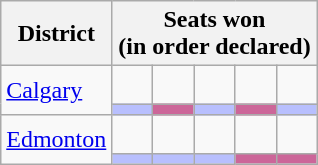<table class="wikitable">
<tr>
<th>District</th>
<th colspan=5>Seats won<br>(in order declared)</th>
</tr>
<tr>
<td rowspan="2"><a href='#'>Calgary</a></td>
<td width=20 > </td>
<td width=20 > </td>
<td width=20 > </td>
<td width=20 > </td>
<td width=20 > </td>
</tr>
<tr>
<th scope="col" style="background-color:#B8BFFE;"></th>
<th scope="col" style="background-color:#CC6699;"></th>
<th scope="col" style="background-color:#B8BFFE;"></th>
<th scope="col" style="background-color:#CC6699;"></th>
<th scope="col" style="background-color:#B8BFFE;"></th>
</tr>
<tr>
<td rowspan="2"><a href='#'>Edmonton</a></td>
<td> </td>
<td> </td>
<td> </td>
<td> </td>
<td> </td>
</tr>
<tr>
<th scope="col" style="background-color:#B8BFFE;"></th>
<th scope="col" style="background-color:#B8BFFE;"></th>
<th scope="col" style="background-color:#B8BFFE;"></th>
<th scope="col" style="background-color:#CC6699;"></th>
<th scope="col" style="background-color:#CC6699;"></th>
</tr>
</table>
